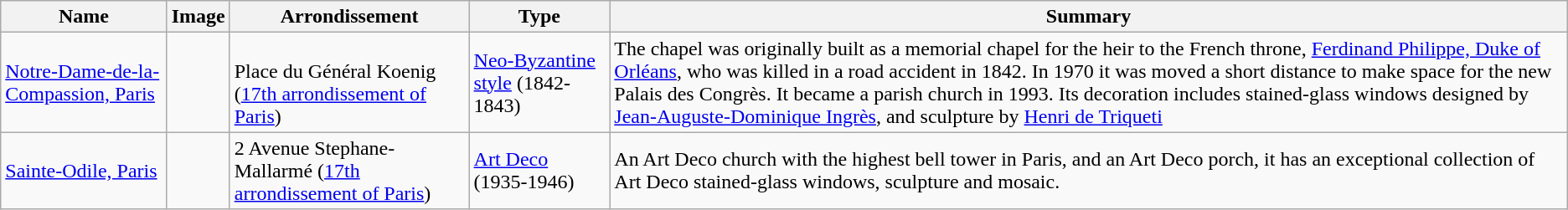<table class="wikitable sortable">
<tr>
<th>Name</th>
<th>Image</th>
<th>Arrondissement</th>
<th>Type</th>
<th>Summary</th>
</tr>
<tr>
<td><a href='#'>Notre-Dame-de-la-Compassion, Paris</a></td>
<td></td>
<td><br>Place du Général Koenig (<a href='#'>17th arrondissement of Paris</a>)</td>
<td><a href='#'>Neo-Byzantine style</a> (1842-1843)</td>
<td>The chapel was originally built as a memorial chapel for the heir to the French throne, <a href='#'>Ferdinand Philippe, Duke of Orléans</a>, who was killed in a road accident in 1842. In 1970 it was moved a short distance to make space for the new Palais des Congrès. It became a parish church in 1993. Its decoration includes stained-glass windows designed by <a href='#'>Jean-Auguste-Dominique Ingrès</a>, and sculpture by <a href='#'>Henri de Triqueti</a></td>
</tr>
<tr>
<td><a href='#'>Sainte-Odile, Paris</a></td>
<td></td>
<td>2 Avenue Stephane-Mallarmé (<a href='#'>17th arrondissement of Paris</a>)</td>
<td><a href='#'>Art Deco</a> (1935-1946)</td>
<td>An Art Deco church with the highest bell tower in Paris, and an Art Deco porch, it has an exceptional collection of Art Deco stained-glass windows, sculpture and mosaic.</td>
</tr>
</table>
